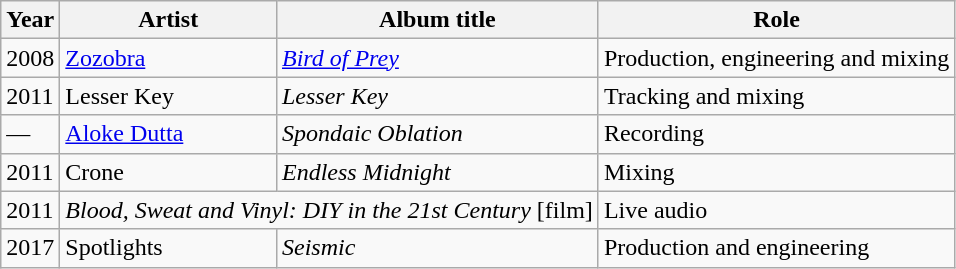<table class="wikitable sortable">
<tr>
<th>Year</th>
<th>Artist</th>
<th>Album title</th>
<th class="unsortable">Role</th>
</tr>
<tr>
<td>2008</td>
<td><a href='#'>Zozobra</a></td>
<td><em><a href='#'>Bird of Prey</a></em></td>
<td>Production, engineering and mixing</td>
</tr>
<tr>
<td>2011</td>
<td>Lesser Key</td>
<td><em>Lesser Key</em></td>
<td>Tracking and mixing</td>
</tr>
<tr>
<td>—</td>
<td><a href='#'>Aloke Dutta</a></td>
<td><em>Spondaic Oblation</em></td>
<td>Recording</td>
</tr>
<tr>
<td>2011</td>
<td>Crone</td>
<td><em>Endless Midnight</em></td>
<td>Mixing</td>
</tr>
<tr>
<td>2011</td>
<td colspan="2"><em>Blood, Sweat and Vinyl: DIY in the 21st Century</em> [film]</td>
<td>Live audio</td>
</tr>
<tr>
<td>2017</td>
<td>Spotlights</td>
<td><em>Seismic</em></td>
<td>Production and engineering</td>
</tr>
</table>
